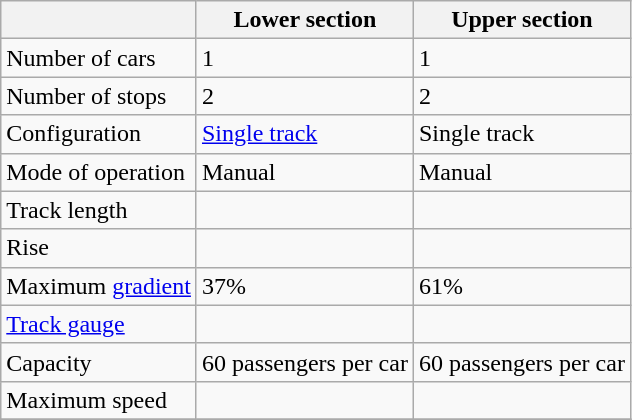<table class="wikitable sortable mw-datatable plainrowheaders">
<tr>
<th></th>
<th>Lower section</th>
<th>Upper section</th>
</tr>
<tr ---->
<td>Number of cars</td>
<td>1</td>
<td>1</td>
</tr>
<tr>
<td>Number of stops</td>
<td>2</td>
<td>2</td>
</tr>
<tr>
<td>Configuration</td>
<td><a href='#'>Single track</a></td>
<td>Single track</td>
</tr>
<tr>
<td>Mode of operation</td>
<td>Manual</td>
<td>Manual</td>
</tr>
<tr>
<td>Track length</td>
<td></td>
<td></td>
</tr>
<tr>
<td>Rise</td>
<td></td>
<td></td>
</tr>
<tr>
<td>Maximum <a href='#'>gradient</a></td>
<td>37%</td>
<td>61%</td>
</tr>
<tr>
<td><a href='#'>Track gauge</a></td>
<td></td>
<td></td>
</tr>
<tr>
<td>Capacity</td>
<td>60 passengers per car</td>
<td>60 passengers per car</td>
</tr>
<tr>
<td>Maximum speed</td>
<td></td>
<td></td>
</tr>
<tr>
</tr>
</table>
